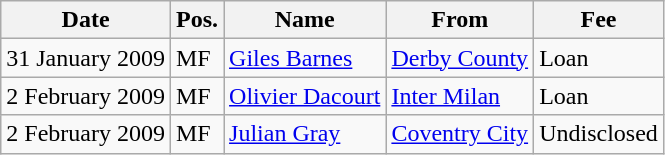<table class="wikitable">
<tr>
<th>Date</th>
<th>Pos.</th>
<th>Name</th>
<th>From</th>
<th>Fee</th>
</tr>
<tr>
<td>31 January 2009</td>
<td>MF</td>
<td> <a href='#'>Giles Barnes</a></td>
<td><a href='#'>Derby County</a></td>
<td>Loan</td>
</tr>
<tr>
<td>2 February 2009</td>
<td>MF</td>
<td> <a href='#'>Olivier Dacourt</a></td>
<td><a href='#'>Inter Milan</a></td>
<td>Loan</td>
</tr>
<tr>
<td>2 February 2009</td>
<td>MF</td>
<td> <a href='#'>Julian Gray</a></td>
<td><a href='#'>Coventry City</a></td>
<td>Undisclosed</td>
</tr>
</table>
